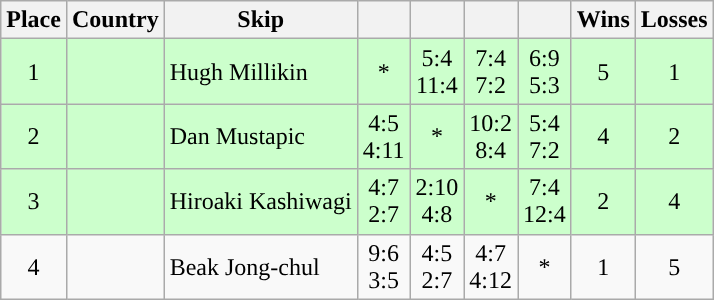<table class="wikitable" style="text-align:center;">
<tr>
<th>Place</th>
<th>Country</th>
<th>Skip</th>
<th width="25"></th>
<th width="25"></th>
<th width="25"></th>
<th width="25"></th>
<th>Wins</th>
<th>Losses</th>
</tr>
<tr bgcolor=#ccffcc>
<td>1</td>
<td align=left></td>
<td align=left>Hugh Millikin</td>
<td>*</td>
<td>5:4<br>11:4</td>
<td>7:4<br> 7:2</td>
<td>6:9<br> 5:3</td>
<td>5</td>
<td>1</td>
</tr>
<tr bgcolor=#ccffcc>
<td>2</td>
<td align=left></td>
<td align=left>Dan Mustapic</td>
<td>4:5<br>4:11</td>
<td>*</td>
<td>10:2<br> 8:4</td>
<td>5:4<br> 7:2</td>
<td>4</td>
<td>2</td>
</tr>
<tr bgcolor=#ccffcc>
<td>3</td>
<td align=left></td>
<td align=left>Hiroaki Kashiwagi</td>
<td>4:7<br> 2:7</td>
<td>2:10<br> 4:8</td>
<td>*</td>
<td>7:4<br>12:4</td>
<td>2</td>
<td>4</td>
</tr>
<tr>
<td>4</td>
<td align=left></td>
<td align=left>Beak Jong-chul</td>
<td>9:6<br> 3:5</td>
<td>4:5<br> 2:7</td>
<td>4:7<br>4:12</td>
<td>*</td>
<td>1</td>
<td>5</td>
</tr>
</table>
